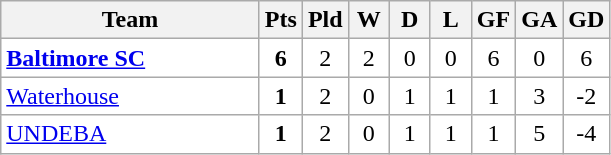<table class="wikitable" style="text-align: center;">
<tr>
<th width="165">Team</th>
<th width="20">Pts</th>
<th width="20">Pld</th>
<th width="20">W</th>
<th width="20">D</th>
<th width="20">L</th>
<th width="20">GF</th>
<th width="20">GA</th>
<th width="20">GD</th>
</tr>
<tr bgcolor=FFFFFF>
<td style="text-align:left;"> <strong><a href='#'>Baltimore SC</a></strong></td>
<td><strong>6</strong></td>
<td>2</td>
<td>2</td>
<td>0</td>
<td>0</td>
<td>6</td>
<td>0</td>
<td>6</td>
</tr>
<tr bgcolor=FFFFFF>
<td style="text-align:left;"> <a href='#'>Waterhouse</a></td>
<td><strong>1</strong></td>
<td>2</td>
<td>0</td>
<td>1</td>
<td>1</td>
<td>1</td>
<td>3</td>
<td>-2</td>
</tr>
<tr bgcolor=FFFFFF>
<td style="text-align:left;"> <a href='#'>UNDEBA</a></td>
<td><strong>1</strong></td>
<td>2</td>
<td>0</td>
<td>1</td>
<td>1</td>
<td>1</td>
<td>5</td>
<td>-4</td>
</tr>
</table>
